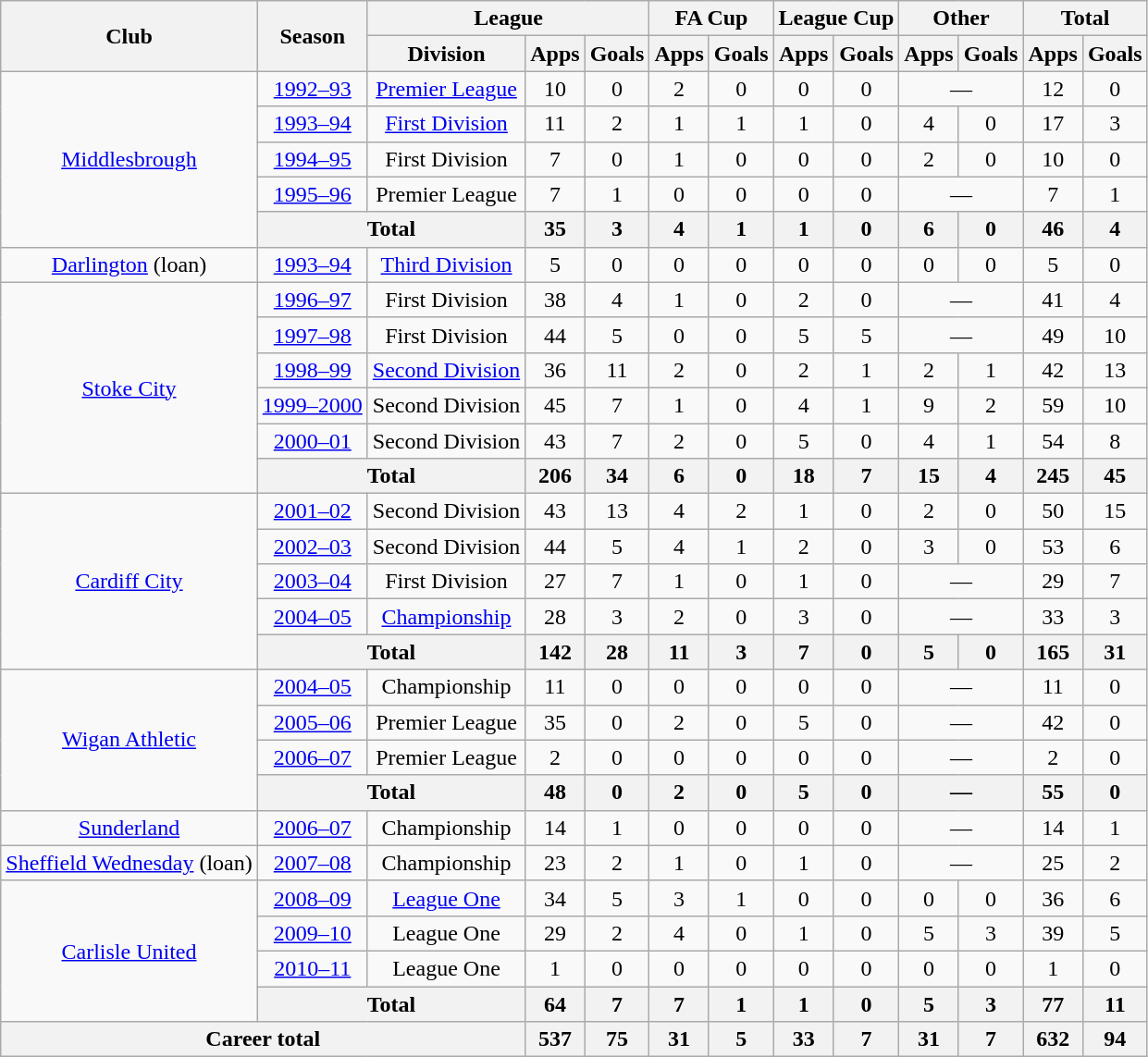<table class="wikitable" style="text-align:center">
<tr>
<th rowspan="2">Club</th>
<th rowspan="2">Season</th>
<th colspan="3">League</th>
<th colspan="2">FA Cup</th>
<th colspan="2">League Cup</th>
<th colspan="2">Other</th>
<th colspan="2">Total</th>
</tr>
<tr>
<th>Division</th>
<th>Apps</th>
<th>Goals</th>
<th>Apps</th>
<th>Goals</th>
<th>Apps</th>
<th>Goals</th>
<th>Apps</th>
<th>Goals</th>
<th>Apps</th>
<th>Goals</th>
</tr>
<tr>
<td rowspan="5"><a href='#'>Middlesbrough</a></td>
<td><a href='#'>1992–93</a></td>
<td><a href='#'>Premier League</a></td>
<td>10</td>
<td>0</td>
<td>2</td>
<td>0</td>
<td>0</td>
<td>0</td>
<td colspan=2>—</td>
<td>12</td>
<td>0</td>
</tr>
<tr>
<td><a href='#'>1993–94</a></td>
<td><a href='#'>First Division</a></td>
<td>11</td>
<td>2</td>
<td>1</td>
<td>1</td>
<td>1</td>
<td>0</td>
<td>4</td>
<td>0</td>
<td>17</td>
<td>3</td>
</tr>
<tr>
<td><a href='#'>1994–95</a></td>
<td>First Division</td>
<td>7</td>
<td>0</td>
<td>1</td>
<td>0</td>
<td>0</td>
<td>0</td>
<td>2</td>
<td>0</td>
<td>10</td>
<td>0</td>
</tr>
<tr>
<td><a href='#'>1995–96</a></td>
<td>Premier League</td>
<td>7</td>
<td>1</td>
<td>0</td>
<td>0</td>
<td>0</td>
<td>0</td>
<td colspan=2>—</td>
<td>7</td>
<td>1</td>
</tr>
<tr>
<th colspan="2">Total</th>
<th>35</th>
<th>3</th>
<th>4</th>
<th>1</th>
<th>1</th>
<th>0</th>
<th>6</th>
<th>0</th>
<th>46</th>
<th>4</th>
</tr>
<tr>
<td><a href='#'>Darlington</a> (loan)</td>
<td><a href='#'>1993–94</a></td>
<td><a href='#'>Third Division</a></td>
<td>5</td>
<td>0</td>
<td>0</td>
<td>0</td>
<td>0</td>
<td>0</td>
<td>0</td>
<td>0</td>
<td>5</td>
<td>0</td>
</tr>
<tr>
<td rowspan="6"><a href='#'>Stoke City</a></td>
<td><a href='#'>1996–97</a></td>
<td>First Division</td>
<td>38</td>
<td>4</td>
<td>1</td>
<td>0</td>
<td>2</td>
<td>0</td>
<td colspan=2>—</td>
<td>41</td>
<td>4</td>
</tr>
<tr>
<td><a href='#'>1997–98</a></td>
<td>First Division</td>
<td>44</td>
<td>5</td>
<td>0</td>
<td>0</td>
<td>5</td>
<td>5</td>
<td colspan=2>—</td>
<td>49</td>
<td>10</td>
</tr>
<tr>
<td><a href='#'>1998–99</a></td>
<td><a href='#'>Second Division</a></td>
<td>36</td>
<td>11</td>
<td>2</td>
<td>0</td>
<td>2</td>
<td>1</td>
<td>2</td>
<td>1</td>
<td>42</td>
<td>13</td>
</tr>
<tr>
<td><a href='#'>1999–2000</a></td>
<td>Second Division</td>
<td>45</td>
<td>7</td>
<td>1</td>
<td>0</td>
<td>4</td>
<td>1</td>
<td>9</td>
<td>2</td>
<td>59</td>
<td>10</td>
</tr>
<tr>
<td><a href='#'>2000–01</a></td>
<td>Second Division</td>
<td>43</td>
<td>7</td>
<td>2</td>
<td>0</td>
<td>5</td>
<td>0</td>
<td>4</td>
<td>1</td>
<td>54</td>
<td>8</td>
</tr>
<tr>
<th colspan="2">Total</th>
<th>206</th>
<th>34</th>
<th>6</th>
<th>0</th>
<th>18</th>
<th>7</th>
<th>15</th>
<th>4</th>
<th>245</th>
<th>45</th>
</tr>
<tr>
<td rowspan="5"><a href='#'>Cardiff City</a></td>
<td><a href='#'>2001–02</a></td>
<td>Second Division</td>
<td>43</td>
<td>13</td>
<td>4</td>
<td>2</td>
<td>1</td>
<td>0</td>
<td>2</td>
<td>0</td>
<td>50</td>
<td>15</td>
</tr>
<tr>
<td><a href='#'>2002–03</a></td>
<td>Second Division</td>
<td>44</td>
<td>5</td>
<td>4</td>
<td>1</td>
<td>2</td>
<td>0</td>
<td>3</td>
<td>0</td>
<td>53</td>
<td>6</td>
</tr>
<tr>
<td><a href='#'>2003–04</a></td>
<td>First Division</td>
<td>27</td>
<td>7</td>
<td>1</td>
<td>0</td>
<td>1</td>
<td>0</td>
<td colspan=2>—</td>
<td>29</td>
<td>7</td>
</tr>
<tr>
<td><a href='#'>2004–05</a></td>
<td><a href='#'>Championship</a></td>
<td>28</td>
<td>3</td>
<td>2</td>
<td>0</td>
<td>3</td>
<td>0</td>
<td colspan=2>—</td>
<td>33</td>
<td>3</td>
</tr>
<tr>
<th colspan="2">Total</th>
<th>142</th>
<th>28</th>
<th>11</th>
<th>3</th>
<th>7</th>
<th>0</th>
<th>5</th>
<th>0</th>
<th>165</th>
<th>31</th>
</tr>
<tr>
<td rowspan="4"><a href='#'>Wigan Athletic</a></td>
<td><a href='#'>2004–05</a></td>
<td>Championship</td>
<td>11</td>
<td>0</td>
<td>0</td>
<td>0</td>
<td>0</td>
<td>0</td>
<td colspan=2>—</td>
<td>11</td>
<td>0</td>
</tr>
<tr>
<td><a href='#'>2005–06</a></td>
<td>Premier League</td>
<td>35</td>
<td>0</td>
<td>2</td>
<td>0</td>
<td>5</td>
<td>0</td>
<td colspan=2>—</td>
<td>42</td>
<td>0</td>
</tr>
<tr>
<td><a href='#'>2006–07</a></td>
<td>Premier League</td>
<td>2</td>
<td>0</td>
<td>0</td>
<td>0</td>
<td>0</td>
<td>0</td>
<td colspan=2>—</td>
<td>2</td>
<td>0</td>
</tr>
<tr>
<th colspan="2">Total</th>
<th>48</th>
<th>0</th>
<th>2</th>
<th>0</th>
<th>5</th>
<th>0</th>
<th colspan=2>—</th>
<th>55</th>
<th>0</th>
</tr>
<tr>
<td><a href='#'>Sunderland</a></td>
<td><a href='#'>2006–07</a></td>
<td>Championship</td>
<td>14</td>
<td>1</td>
<td>0</td>
<td>0</td>
<td>0</td>
<td>0</td>
<td colspan=2>—</td>
<td>14</td>
<td>1</td>
</tr>
<tr>
<td><a href='#'>Sheffield Wednesday</a> (loan)</td>
<td><a href='#'>2007–08</a></td>
<td>Championship</td>
<td>23</td>
<td>2</td>
<td>1</td>
<td>0</td>
<td>1</td>
<td>0</td>
<td colspan=2>—</td>
<td>25</td>
<td>2</td>
</tr>
<tr>
<td rowspan="4"><a href='#'>Carlisle United</a></td>
<td><a href='#'>2008–09</a></td>
<td><a href='#'>League One</a></td>
<td>34</td>
<td>5</td>
<td>3</td>
<td>1</td>
<td>0</td>
<td>0</td>
<td>0</td>
<td>0</td>
<td>36</td>
<td>6</td>
</tr>
<tr>
<td><a href='#'>2009–10</a></td>
<td>League One</td>
<td>29</td>
<td>2</td>
<td>4</td>
<td>0</td>
<td>1</td>
<td>0</td>
<td>5</td>
<td>3</td>
<td>39</td>
<td>5</td>
</tr>
<tr>
<td><a href='#'>2010–11</a></td>
<td>League One</td>
<td>1</td>
<td>0</td>
<td>0</td>
<td>0</td>
<td>0</td>
<td>0</td>
<td>0</td>
<td>0</td>
<td>1</td>
<td>0</td>
</tr>
<tr>
<th colspan="2">Total</th>
<th>64</th>
<th>7</th>
<th>7</th>
<th>1</th>
<th>1</th>
<th>0</th>
<th>5</th>
<th>3</th>
<th>77</th>
<th>11</th>
</tr>
<tr>
<th colspan="3">Career total</th>
<th>537</th>
<th>75</th>
<th>31</th>
<th>5</th>
<th>33</th>
<th>7</th>
<th>31</th>
<th>7</th>
<th>632</th>
<th>94</th>
</tr>
</table>
